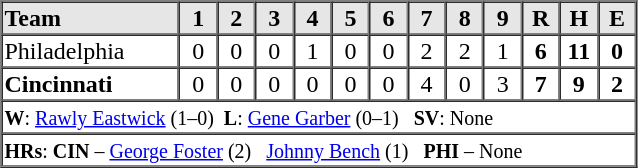<table border="1" cellspacing="0" style="width:425px; margin-left:3em;">
<tr style="text-align:center; background:#e6e6e6;">
<th style="text-align:left; width:28%;">Team</th>
<th width=6%>1</th>
<th width=6%>2</th>
<th width=6%>3</th>
<th width=6%>4</th>
<th width=6%>5</th>
<th width=6%>6</th>
<th width=6%>7</th>
<th width=6%>8</th>
<th width=6%>9</th>
<th width=6%>R</th>
<th width=6%>H</th>
<th width=6%>E</th>
</tr>
<tr style="text-align:center;">
<td align=left>Philadelphia</td>
<td>0</td>
<td>0</td>
<td>0</td>
<td>1</td>
<td>0</td>
<td>0</td>
<td>2</td>
<td>2</td>
<td>1</td>
<td><strong>6</strong></td>
<td><strong>11</strong></td>
<td><strong>0</strong></td>
</tr>
<tr style="text-align:center;">
<td align=left><strong>Cincinnati</strong></td>
<td>0</td>
<td>0</td>
<td>0</td>
<td>0</td>
<td>0</td>
<td>0</td>
<td>4</td>
<td>0</td>
<td>3</td>
<td><strong>7</strong></td>
<td><strong>9</strong></td>
<td><strong>2</strong></td>
</tr>
<tr style="text-align:left;">
<td colspan=14><small><strong>W</strong>: <a href='#'>Rawly Eastwick</a> (1–0)  <strong>L</strong>: <a href='#'>Gene Garber</a> (0–1)   <strong>SV</strong>: None</small></td>
</tr>
<tr style="text-align:left;">
<td colspan=14><small><strong>HRs</strong>: <strong>CIN</strong> – <a href='#'>George Foster</a> (2)   <a href='#'>Johnny Bench</a> (1)   <strong>PHI</strong> – None</small></td>
</tr>
</table>
